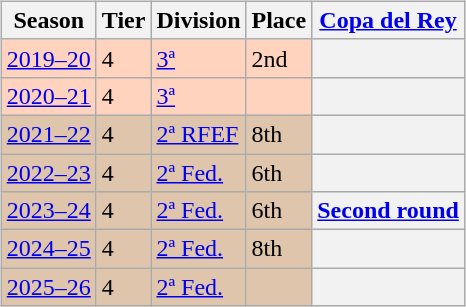<table>
<tr>
<td valign="top" width=0%><br><table class="wikitable">
<tr style="background:#f0f6fa;">
<th>Season</th>
<th>Tier</th>
<th>Division</th>
<th>Place</th>
<th><a href='#'>Copa del Rey</a></th>
</tr>
<tr>
<td style="background:#FFD3BD;"><a href='#'>2019–20</a></td>
<td style="background:#FFD3BD;">4</td>
<td style="background:#FFD3BD;"><a href='#'>3ª</a></td>
<td style="background:#FFD3BD;">2nd</td>
<th></th>
</tr>
<tr>
<td style="background:#FFD3BD;"><a href='#'>2020–21</a></td>
<td style="background:#FFD3BD;">4</td>
<td style="background:#FFD3BD;"><a href='#'>3ª</a></td>
<td style="background:#FFD3BD;"></td>
<th></th>
</tr>
<tr>
<td style="background:#DEC5AB;"><a href='#'>2021–22</a></td>
<td style="background:#DEC5AB;">4</td>
<td style="background:#DEC5AB;"><a href='#'>2ª RFEF</a></td>
<td style="background:#DEC5AB;">8th</td>
<th></th>
</tr>
<tr>
<td style="background:#DEC5AB;"><a href='#'>2022–23</a></td>
<td style="background:#DEC5AB;">4</td>
<td style="background:#DEC5AB;"><a href='#'>2ª Fed.</a></td>
<td style="background:#DEC5AB;">6th</td>
<th></th>
</tr>
<tr>
<td style="background:#DEC5AB;"><a href='#'>2023–24</a></td>
<td style="background:#DEC5AB;">4</td>
<td style="background:#DEC5AB;"><a href='#'>2ª Fed.</a></td>
<td style="background:#DEC5AB;">6th</td>
<th><a href='#'>Second round</a></th>
</tr>
<tr>
<td style="background:#DEC5AB;"><a href='#'>2024–25</a></td>
<td style="background:#DEC5AB;">4</td>
<td style="background:#DEC5AB;"><a href='#'>2ª Fed.</a></td>
<td style="background:#DEC5AB;">8th</td>
<th></th>
</tr>
<tr>
<td style="background:#DEC5AB;"><a href='#'>2025–26</a></td>
<td style="background:#DEC5AB;">4</td>
<td style="background:#DEC5AB;"><a href='#'>2ª Fed.</a></td>
<td style="background:#DEC5AB;"></td>
<th></th>
</tr>
</table>
</td>
</tr>
</table>
